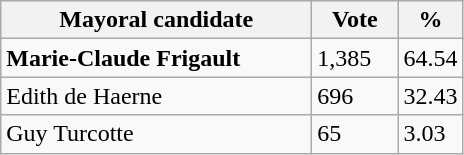<table class="wikitable">
<tr>
<th bgcolor="#DDDDFF" width="200px">Mayoral candidate</th>
<th bgcolor="#DDDDFF" width="50px">Vote</th>
<th bgcolor="#DDDDFF"  width="30px">%</th>
</tr>
<tr>
<td><strong>Marie-Claude Frigault</strong></td>
<td>1,385</td>
<td>64.54</td>
</tr>
<tr>
<td>Edith de Haerne</td>
<td>696</td>
<td>32.43</td>
</tr>
<tr>
<td>Guy Turcotte</td>
<td>65</td>
<td>3.03</td>
</tr>
</table>
